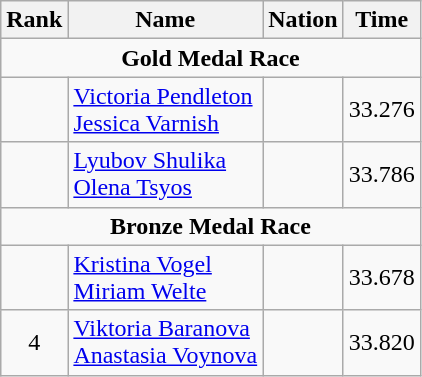<table class="wikitable" style="text-align:center">
<tr>
<th>Rank</th>
<th>Name</th>
<th>Nation</th>
<th>Time</th>
</tr>
<tr>
<td colspan=4><strong>Gold Medal Race</strong></td>
</tr>
<tr>
<td></td>
<td align=left><a href='#'>Victoria Pendleton</a><br><a href='#'>Jessica Varnish</a></td>
<td align=left></td>
<td>33.276</td>
</tr>
<tr>
<td></td>
<td align=left><a href='#'>Lyubov Shulika</a><br><a href='#'>Olena Tsyos</a></td>
<td align=left></td>
<td>33.786</td>
</tr>
<tr>
<td colspan=4><strong>Bronze Medal Race</strong></td>
</tr>
<tr>
<td></td>
<td align=left><a href='#'>Kristina Vogel</a><br><a href='#'>Miriam Welte</a></td>
<td align=left></td>
<td>33.678</td>
</tr>
<tr>
<td>4</td>
<td align=left><a href='#'>Viktoria Baranova</a><br><a href='#'>Anastasia Voynova</a></td>
<td align=left></td>
<td>33.820</td>
</tr>
</table>
